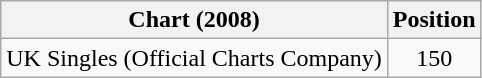<table class="wikitable">
<tr>
<th>Chart (2008)</th>
<th>Position</th>
</tr>
<tr>
<td>UK Singles (Official Charts Company)</td>
<td style="text-align:center;">150</td>
</tr>
</table>
